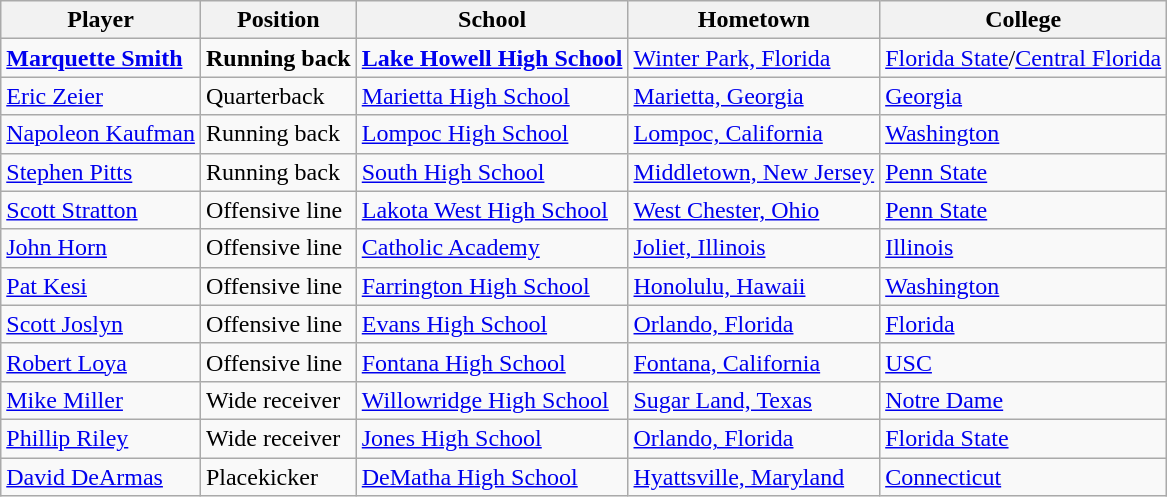<table class="wikitable">
<tr>
<th>Player</th>
<th>Position</th>
<th>School</th>
<th>Hometown</th>
<th>College</th>
</tr>
<tr>
<td><strong><a href='#'>Marquette Smith</a></strong></td>
<td><strong>Running back</strong></td>
<td><strong><a href='#'>Lake Howell High School</a></strong></td>
<td><a href='#'>Winter Park, Florida</a></td>
<td><a href='#'>Florida State</a>/<a href='#'>Central Florida</a></td>
</tr>
<tr>
<td><a href='#'>Eric Zeier</a></td>
<td>Quarterback</td>
<td><a href='#'>Marietta High School</a></td>
<td><a href='#'>Marietta, Georgia</a></td>
<td><a href='#'>Georgia</a></td>
</tr>
<tr>
<td><a href='#'>Napoleon Kaufman</a></td>
<td>Running back</td>
<td><a href='#'>Lompoc High School</a></td>
<td><a href='#'>Lompoc, California</a></td>
<td><a href='#'>Washington</a></td>
</tr>
<tr>
<td><a href='#'>Stephen Pitts</a></td>
<td>Running back</td>
<td><a href='#'>South High School</a></td>
<td><a href='#'>Middletown, New Jersey</a></td>
<td><a href='#'>Penn State</a></td>
</tr>
<tr>
<td><a href='#'>Scott Stratton</a></td>
<td>Offensive line</td>
<td><a href='#'>Lakota West High School</a></td>
<td><a href='#'>West Chester, Ohio</a></td>
<td><a href='#'>Penn State</a></td>
</tr>
<tr>
<td><a href='#'>John Horn</a></td>
<td>Offensive line</td>
<td><a href='#'>Catholic Academy</a></td>
<td><a href='#'>Joliet, Illinois</a></td>
<td><a href='#'>Illinois</a></td>
</tr>
<tr>
<td><a href='#'>Pat Kesi</a></td>
<td>Offensive line</td>
<td><a href='#'>Farrington High School</a></td>
<td><a href='#'>Honolulu, Hawaii</a></td>
<td><a href='#'>Washington</a></td>
</tr>
<tr>
<td><a href='#'>Scott Joslyn</a></td>
<td>Offensive line</td>
<td><a href='#'>Evans High School</a></td>
<td><a href='#'>Orlando, Florida</a></td>
<td><a href='#'>Florida</a></td>
</tr>
<tr>
<td><a href='#'>Robert Loya</a></td>
<td>Offensive line</td>
<td><a href='#'>Fontana High School</a></td>
<td><a href='#'>Fontana, California</a></td>
<td><a href='#'>USC</a></td>
</tr>
<tr>
<td><a href='#'>Mike Miller</a></td>
<td>Wide receiver</td>
<td><a href='#'>Willowridge High School</a></td>
<td><a href='#'>Sugar Land, Texas</a></td>
<td><a href='#'>Notre Dame</a></td>
</tr>
<tr>
<td><a href='#'>Phillip Riley</a></td>
<td>Wide receiver</td>
<td><a href='#'>Jones High School</a></td>
<td><a href='#'>Orlando, Florida</a></td>
<td><a href='#'>Florida State</a></td>
</tr>
<tr>
<td><a href='#'>David DeArmas</a></td>
<td>Placekicker</td>
<td><a href='#'>DeMatha High School</a></td>
<td><a href='#'>Hyattsville, Maryland</a></td>
<td><a href='#'>Connecticut</a></td>
</tr>
</table>
